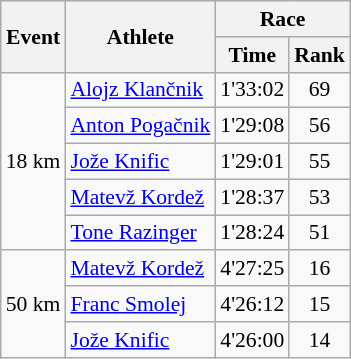<table class="wikitable" border="1" style="font-size:90%">
<tr>
<th rowspan=2>Event</th>
<th rowspan=2>Athlete</th>
<th colspan=2>Race</th>
</tr>
<tr>
<th>Time</th>
<th>Rank</th>
</tr>
<tr>
<td rowspan=5>18 km</td>
<td><a href='#'>Alojz Klančnik</a></td>
<td align=center>1'33:02</td>
<td align=center>69</td>
</tr>
<tr>
<td><a href='#'>Anton Pogačnik</a></td>
<td align=center>1'29:08</td>
<td align=center>56</td>
</tr>
<tr>
<td><a href='#'>Jože Knific</a></td>
<td align=center>1'29:01</td>
<td align=center>55</td>
</tr>
<tr>
<td><a href='#'>Matevž Kordež</a></td>
<td align=center>1'28:37</td>
<td align=center>53</td>
</tr>
<tr>
<td><a href='#'>Tone Razinger</a></td>
<td align=center>1'28:24</td>
<td align=center>51</td>
</tr>
<tr>
<td rowspan=3>50 km</td>
<td><a href='#'>Matevž Kordež</a></td>
<td align=center>4'27:25</td>
<td align=center>16</td>
</tr>
<tr>
<td><a href='#'>Franc Smolej</a></td>
<td align=center>4'26:12</td>
<td align=center>15</td>
</tr>
<tr>
<td><a href='#'>Jože Knific</a></td>
<td align=center>4'26:00</td>
<td align=center>14</td>
</tr>
</table>
